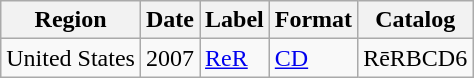<table class="wikitable">
<tr>
<th>Region</th>
<th>Date</th>
<th>Label</th>
<th>Format</th>
<th>Catalog</th>
</tr>
<tr>
<td>United States</td>
<td>2007</td>
<td><a href='#'>ReR</a></td>
<td><a href='#'>CD</a></td>
<td>RēRBCD6</td>
</tr>
</table>
